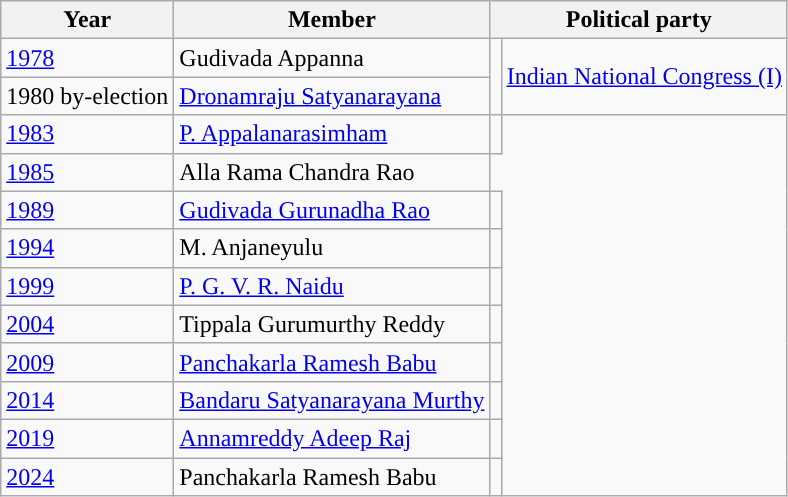<table class="wikitable sortable">
<tr>
<th>Year</th>
<th>Member</th>
<th colspan="2">Political party</th>
</tr>
<tr>
<td><a href='#'>1978</a></td>
<td>Gudivada Appanna</td>
<td rowspan=2 style="background-color: "></td>
<td rowspan=2><a href='#'>Indian National Congress (I)</a></td>
</tr>
<tr>
<td>1980 by-election</td>
<td><a href='#'>Dronamraju Satyanarayana</a></td>
</tr>
<tr>
<td><a href='#'>1983</a></td>
<td><a href='#'>P. Appalanarasimham</a></td>
<td></td>
</tr>
<tr>
<td><a href='#'>1985</a></td>
<td>Alla Rama Chandra Rao</td>
</tr>
<tr>
<td><a href='#'>1989</a></td>
<td><a href='#'>Gudivada Gurunadha Rao</a></td>
<td></td>
</tr>
<tr>
<td><a href='#'>1994</a></td>
<td>M. Anjaneyulu</td>
<td></td>
</tr>
<tr>
<td><a href='#'>1999</a></td>
<td><a href='#'>P. G. V. R. Naidu</a></td>
<td></td>
</tr>
<tr>
<td><a href='#'>2004</a></td>
<td>Tippala Gurumurthy Reddy</td>
<td></td>
</tr>
<tr>
<td><a href='#'>2009</a></td>
<td><a href='#'>Panchakarla Ramesh Babu</a></td>
<td></td>
</tr>
<tr>
<td><a href='#'>2014</a></td>
<td><a href='#'>Bandaru Satyanarayana Murthy</a></td>
<td></td>
</tr>
<tr>
<td><a href='#'>2019</a></td>
<td><a href='#'>Annamreddy Adeep Raj</a></td>
<td></td>
</tr>
<tr>
<td><a href='#'>2024</a></td>
<td>Panchakarla Ramesh Babu</td>
<td></td>
</tr>
</table>
